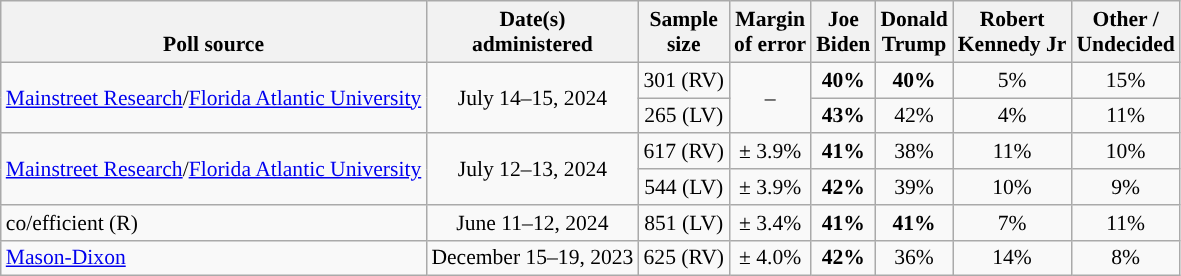<table class="wikitable sortable mw-datatable" style="font-size:90%;text-align:center;line-height:17px">
<tr valign=bottom>
<th>Poll source</th>
<th>Date(s)<br>administered</th>
<th>Sample<br>size</th>
<th>Margin<br>of error</th>
<th class="unsortable">Joe<br>Biden<br></th>
<th class="unsortable">Donald<br>Trump<br></th>
<th class="unsortable">Robert<br>Kennedy Jr<br></th>
<th class="unsortable">Other /<br>Undecided</th>
</tr>
<tr>
<td style="text-align:left;" rowspan="2"><a href='#'>Mainstreet Research</a>/<a href='#'>Florida Atlantic University</a></td>
<td rowspan="2">July 14–15, 2024</td>
<td>301 (RV)</td>
<td rowspan="2">–</td>
<td><strong>40%</strong></td>
<td><strong>40%</strong></td>
<td>5%</td>
<td>15%</td>
</tr>
<tr>
<td>265 (LV)</td>
<td style="color:black;background-color:"><strong>43%</strong></td>
<td>42%</td>
<td>4%</td>
<td>11%</td>
</tr>
<tr>
<td style="text-align:left;" rowspan="2"><a href='#'>Mainstreet Research</a>/<a href='#'>Florida Atlantic University</a></td>
<td rowspan="2">July 12–13, 2024</td>
<td>617 (RV)</td>
<td>± 3.9%</td>
<td style="color:black;background-color:"><strong>41%</strong></td>
<td>38%</td>
<td>11%</td>
<td>10%</td>
</tr>
<tr>
<td>544 (LV)</td>
<td>± 3.9%</td>
<td style="color:black;background-color:"><strong>42%</strong></td>
<td>39%</td>
<td>10%</td>
<td>9%</td>
</tr>
<tr>
<td style="text-align:left;">co/efficient (R)</td>
<td data-sort-value="2024-06-13">June 11–12, 2024</td>
<td>851 (LV)</td>
<td>± 3.4%</td>
<td><strong>41%</strong></td>
<td><strong>41%</strong></td>
<td>7%</td>
<td>11%</td>
</tr>
<tr>
<td style="text-align:left;"><a href='#'>Mason-Dixon</a></td>
<td>December 15–19, 2023</td>
<td>625 (RV)</td>
<td>± 4.0%</td>
<td style="color:black;background-color:"><strong>42%</strong></td>
<td>36%</td>
<td>14%</td>
<td>8%</td>
</tr>
</table>
